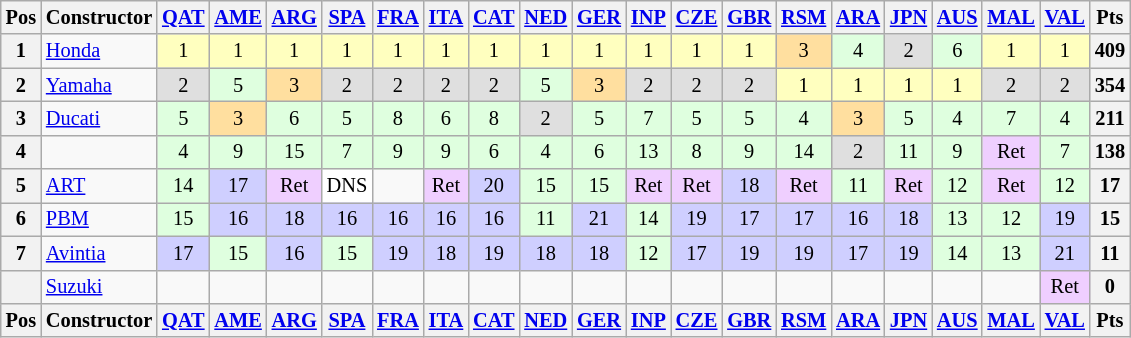<table class="wikitable" style="font-size: 85%; text-align:center">
<tr valign="top">
<th valign="middle">Pos</th>
<th valign="middle">Constructor</th>
<th><a href='#'>QAT</a><br></th>
<th><a href='#'>AME</a><br></th>
<th><a href='#'>ARG</a><br></th>
<th><a href='#'>SPA</a><br></th>
<th><a href='#'>FRA</a><br></th>
<th><a href='#'>ITA</a><br></th>
<th><a href='#'>CAT</a><br></th>
<th><a href='#'>NED</a><br></th>
<th><a href='#'>GER</a><br></th>
<th><a href='#'>INP</a><br></th>
<th><a href='#'>CZE</a><br></th>
<th><a href='#'>GBR</a><br></th>
<th><a href='#'>RSM</a><br></th>
<th><a href='#'>ARA</a><br></th>
<th><a href='#'>JPN</a><br></th>
<th><a href='#'>AUS</a><br></th>
<th><a href='#'>MAL</a><br></th>
<th><a href='#'>VAL</a><br></th>
<th valign="middle">Pts</th>
</tr>
<tr>
<th>1</th>
<td align="left"> <a href='#'>Honda</a></td>
<td style="background:#ffffbf;">1</td>
<td style="background:#ffffbf;">1</td>
<td style="background:#ffffbf;">1</td>
<td style="background:#ffffbf;">1</td>
<td style="background:#ffffbf;">1</td>
<td style="background:#ffffbf;">1</td>
<td style="background:#ffffbf;">1</td>
<td style="background:#ffffbf;">1</td>
<td style="background:#ffffbf;">1</td>
<td style="background:#ffffbf;">1</td>
<td style="background:#ffffbf;">1</td>
<td style="background:#ffffbf;">1</td>
<td style="background:#ffdf9f;">3</td>
<td style="background:#dfffdf;">4</td>
<td style="background:#dfdfdf;">2</td>
<td style="background:#dfffdf;">6</td>
<td style="background:#ffffbf;">1</td>
<td style="background:#ffffbf;">1</td>
<th>409</th>
</tr>
<tr>
<th>2</th>
<td align="left"> <a href='#'>Yamaha</a></td>
<td style="background:#dfdfdf;">2</td>
<td style="background:#dfffdf;">5</td>
<td style="background:#ffdf9f;">3</td>
<td style="background:#dfdfdf;">2</td>
<td style="background:#dfdfdf;">2</td>
<td style="background:#dfdfdf;">2</td>
<td style="background:#dfdfdf;">2</td>
<td style="background:#dfffdf;">5</td>
<td style="background:#ffdf9f;">3</td>
<td style="background:#dfdfdf;">2</td>
<td style="background:#dfdfdf;">2</td>
<td style="background:#dfdfdf;">2</td>
<td style="background:#ffffbf;">1</td>
<td style="background:#ffffbf;">1</td>
<td style="background:#ffffbf;">1</td>
<td style="background:#ffffbf;">1</td>
<td style="background:#dfdfdf;">2</td>
<td style="background:#dfdfdf;">2</td>
<th>354</th>
</tr>
<tr>
<th>3</th>
<td align="left"> <a href='#'>Ducati</a></td>
<td style="background:#dfffdf;">5</td>
<td style="background:#ffdf9f;">3</td>
<td style="background:#dfffdf;">6</td>
<td style="background:#dfffdf;">5</td>
<td style="background:#dfffdf;">8</td>
<td style="background:#dfffdf;">6</td>
<td style="background:#dfffdf;">8</td>
<td style="background:#dfdfdf;">2</td>
<td style="background:#dfffdf;">5</td>
<td style="background:#dfffdf;">7</td>
<td style="background:#dfffdf;">5</td>
<td style="background:#dfffdf;">5</td>
<td style="background:#dfffdf;">4</td>
<td style="background:#ffdf9f;">3</td>
<td style="background:#dfffdf;">5</td>
<td style="background:#dfffdf;">4</td>
<td style="background:#dfffdf;">7</td>
<td style="background:#dfffdf;">4</td>
<th>211</th>
</tr>
<tr>
<th>4</th>
<td align="left"></td>
<td style="background:#dfffdf;">4</td>
<td style="background:#dfffdf;">9</td>
<td style="background:#dfffdf;">15</td>
<td style="background:#dfffdf;">7</td>
<td style="background:#dfffdf;">9</td>
<td style="background:#dfffdf;">9</td>
<td style="background:#dfffdf;">6</td>
<td style="background:#dfffdf;">4</td>
<td style="background:#dfffdf;">6</td>
<td style="background:#dfffdf;">13</td>
<td style="background:#dfffdf;">8</td>
<td style="background:#dfffdf;">9</td>
<td style="background:#dfffdf;">14</td>
<td style="background:#dfdfdf;">2</td>
<td style="background:#dfffdf;">11</td>
<td style="background:#dfffdf;">9</td>
<td style="background:#efcfff;">Ret</td>
<td style="background:#dfffdf;">7</td>
<th>138</th>
</tr>
<tr>
<th>5</th>
<td align="left"> <a href='#'>ART</a></td>
<td style="background:#dfffdf;">14</td>
<td style="background:#cfcfff;">17</td>
<td style="background:#efcfff;">Ret</td>
<td style="background:#ffffff;">DNS</td>
<td></td>
<td style="background:#efcfff;">Ret</td>
<td style="background:#cfcfff;">20</td>
<td style="background:#dfffdf;">15</td>
<td style="background:#dfffdf;">15</td>
<td style="background:#efcfff;">Ret</td>
<td style="background:#efcfff;">Ret</td>
<td style="background:#cfcfff;">18</td>
<td style="background:#efcfff;">Ret</td>
<td style="background:#dfffdf;">11</td>
<td style="background:#efcfff;">Ret</td>
<td style="background:#dfffdf;">12</td>
<td style="background:#efcfff;">Ret</td>
<td style="background:#dfffdf;">12</td>
<th>17</th>
</tr>
<tr>
<th>6</th>
<td align="left"> <a href='#'>PBM</a></td>
<td style="background:#dfffdf;">15</td>
<td style="background:#cfcfff;">16</td>
<td style="background:#cfcfff;">18</td>
<td style="background:#cfcfff;">16</td>
<td style="background:#cfcfff;">16</td>
<td style="background:#cfcfff;">16</td>
<td style="background:#cfcfff;">16</td>
<td style="background:#dfffdf;">11</td>
<td style="background:#cfcfff;">21</td>
<td style="background:#dfffdf;">14</td>
<td style="background:#cfcfff;">19</td>
<td style="background:#cfcfff;">17</td>
<td style="background:#cfcfff;">17</td>
<td style="background:#cfcfff;">16</td>
<td style="background:#cfcfff;">18</td>
<td style="background:#dfffdf;">13</td>
<td style="background:#dfffdf;">12</td>
<td style="background:#cfcfff;">19</td>
<th>15</th>
</tr>
<tr>
<th>7</th>
<td align="left"> <a href='#'>Avintia</a></td>
<td style="background:#cfcfff;">17</td>
<td style="background:#dfffdf;">15</td>
<td style="background:#cfcfff;">16</td>
<td style="background:#dfffdf;">15</td>
<td style="background:#cfcfff;">19</td>
<td style="background:#cfcfff;">18</td>
<td style="background:#cfcfff;">19</td>
<td style="background:#cfcfff;">18</td>
<td style="background:#cfcfff;">18</td>
<td style="background:#dfffdf;">12</td>
<td style="background:#cfcfff;">17</td>
<td style="background:#cfcfff;">19</td>
<td style="background:#cfcfff;">19</td>
<td style="background:#cfcfff;">17</td>
<td style="background:#cfcfff;">19</td>
<td style="background:#dfffdf;">14</td>
<td style="background:#dfffdf;">13</td>
<td style="background:#cfcfff;">21</td>
<th>11</th>
</tr>
<tr>
<th></th>
<td align="left"> <a href='#'>Suzuki</a></td>
<td></td>
<td></td>
<td></td>
<td></td>
<td></td>
<td></td>
<td></td>
<td></td>
<td></td>
<td></td>
<td></td>
<td></td>
<td></td>
<td></td>
<td></td>
<td></td>
<td></td>
<td style="background:#efcfff;">Ret</td>
<th>0</th>
</tr>
<tr valign="top">
<th valign="middle">Pos</th>
<th valign="middle">Constructor</th>
<th><a href='#'>QAT</a><br></th>
<th><a href='#'>AME</a><br></th>
<th><a href='#'>ARG</a><br></th>
<th><a href='#'>SPA</a><br></th>
<th><a href='#'>FRA</a><br></th>
<th><a href='#'>ITA</a><br></th>
<th><a href='#'>CAT</a><br></th>
<th><a href='#'>NED</a><br></th>
<th><a href='#'>GER</a><br></th>
<th><a href='#'>INP</a><br></th>
<th><a href='#'>CZE</a><br></th>
<th><a href='#'>GBR</a><br></th>
<th><a href='#'>RSM</a><br></th>
<th><a href='#'>ARA</a><br></th>
<th><a href='#'>JPN</a><br></th>
<th><a href='#'>AUS</a><br></th>
<th><a href='#'>MAL</a><br></th>
<th><a href='#'>VAL</a><br></th>
<th valign="middle">Pts</th>
</tr>
</table>
